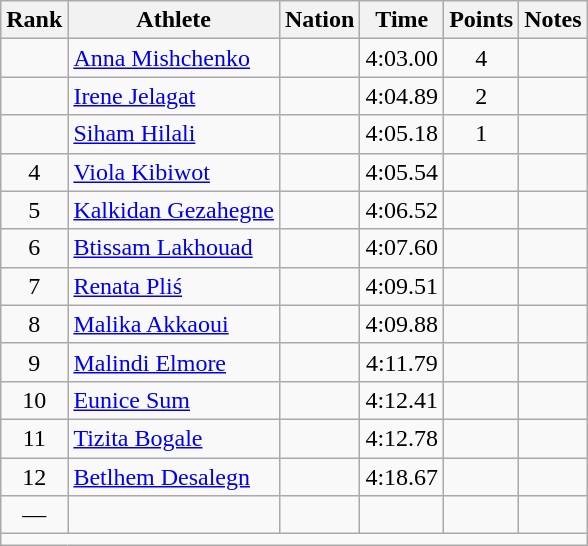<table class="wikitable mw-datatable sortable" style="text-align:center;">
<tr>
<th>Rank</th>
<th>Athlete</th>
<th>Nation</th>
<th>Time</th>
<th>Points</th>
<th>Notes</th>
</tr>
<tr>
<td></td>
<td align=left><a href='#'>Anna Mishchenko</a></td>
<td align=left></td>
<td>4:03.00</td>
<td>4</td>
<td></td>
</tr>
<tr>
<td></td>
<td align=left><a href='#'>Irene Jelagat</a></td>
<td align=left></td>
<td>4:04.89</td>
<td>2</td>
<td></td>
</tr>
<tr>
<td></td>
<td align=left><a href='#'>Siham Hilali</a></td>
<td align=left></td>
<td>4:05.18</td>
<td>1</td>
<td></td>
</tr>
<tr>
<td>4</td>
<td align=left><a href='#'>Viola Kibiwot</a></td>
<td align=left></td>
<td>4:05.54</td>
<td></td>
<td></td>
</tr>
<tr>
<td>5</td>
<td align=left><a href='#'>Kalkidan Gezahegne</a></td>
<td align=left></td>
<td>4:06.52</td>
<td></td>
<td></td>
</tr>
<tr>
<td>6</td>
<td align=left><a href='#'>Btissam Lakhouad</a></td>
<td align=left></td>
<td>4:07.60</td>
<td></td>
<td></td>
</tr>
<tr>
<td>7</td>
<td align=left><a href='#'>Renata Pliś</a></td>
<td align=left></td>
<td>4:09.51</td>
<td></td>
<td></td>
</tr>
<tr>
<td>8</td>
<td align=left><a href='#'>Malika Akkaoui</a></td>
<td align=left></td>
<td>4:09.88</td>
<td></td>
<td></td>
</tr>
<tr>
<td>9</td>
<td align=left><a href='#'>Malindi Elmore</a></td>
<td align=left></td>
<td>4:11.79</td>
<td></td>
<td></td>
</tr>
<tr>
<td>10</td>
<td align=left><a href='#'>Eunice Sum</a></td>
<td align=left></td>
<td>4:12.41</td>
<td></td>
<td></td>
</tr>
<tr>
<td>11</td>
<td align=left><a href='#'>Tizita Bogale</a></td>
<td align=left></td>
<td>4:12.78</td>
<td></td>
<td></td>
</tr>
<tr>
<td>12</td>
<td align=left><a href='#'>Betlhem Desalegn</a></td>
<td align=left></td>
<td>4:18.67</td>
<td></td>
<td><strong></strong></td>
</tr>
<tr>
<td>—</td>
<td align=left></td>
<td align=left></td>
<td></td>
<td></td>
<td></td>
</tr>
<tr class="sortbottom">
<td colspan=6></td>
</tr>
</table>
